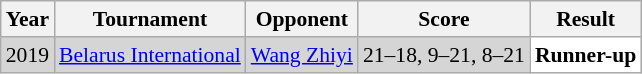<table class="sortable wikitable" style="font-size: 90%;">
<tr>
<th>Year</th>
<th>Tournament</th>
<th>Opponent</th>
<th>Score</th>
<th>Result</th>
</tr>
<tr style="background:#D5D5D5">
<td align="center">2019</td>
<td align="left"><a href='#'>Belarus International</a></td>
<td align="left"> <a href='#'>Wang Zhiyi</a></td>
<td align="left">21–18, 9–21, 8–21</td>
<td style="text-align:left; background:white"> <strong>Runner-up</strong></td>
</tr>
</table>
